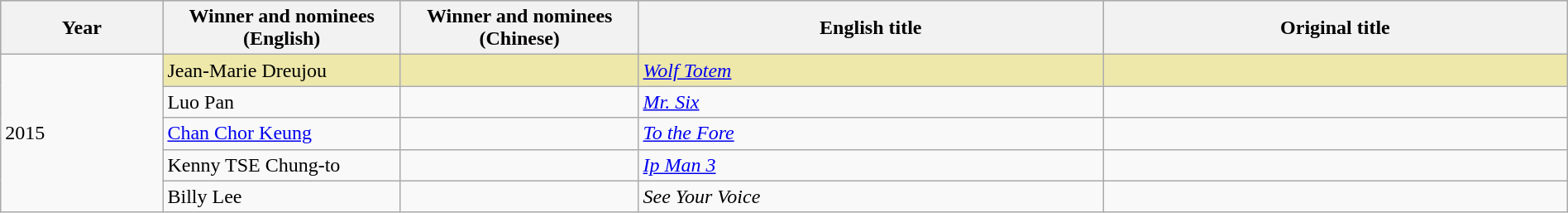<table class="wikitable" style="width:100%;">
<tr style="background:#bebebe">
<th width="100"><strong>Year</strong></th>
<th width="150"><strong>Winner and nominees<br>(English)</strong></th>
<th width="150"><strong>Winner and nominees<br>(Chinese)</strong></th>
<th width="300"><strong>English title</strong></th>
<th width="300"><strong>Original title</strong></th>
</tr>
<tr>
<td rowspan="5">2015</td>
<td style="background:#EEE8AA;">Jean-Marie Dreujou</td>
<td style="background:#EEE8AA;"></td>
<td style="background:#EEE8AA;"><em><a href='#'>Wolf Totem</a></em></td>
<td style="background:#EEE8AA;"></td>
</tr>
<tr>
<td>Luo Pan</td>
<td></td>
<td><em><a href='#'>Mr. Six</a></em></td>
<td></td>
</tr>
<tr>
<td><a href='#'>Chan Chor Keung</a></td>
<td></td>
<td><em><a href='#'>To the Fore</a></em></td>
<td></td>
</tr>
<tr>
<td>Kenny TSE Chung-to</td>
<td></td>
<td><em><a href='#'>Ip Man 3</a></em></td>
<td></td>
</tr>
<tr>
<td>Billy Lee</td>
<td></td>
<td><em>See Your Voice</em></td>
<td></td>
</tr>
</table>
